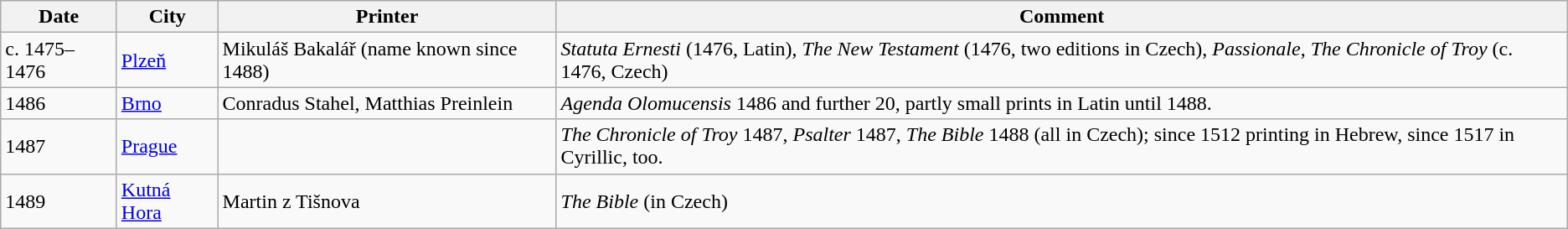<table class="wikitable">
<tr>
<th>Date</th>
<th>City</th>
<th>Printer</th>
<th>Comment</th>
</tr>
<tr>
<td>c. 1475–1476</td>
<td><a href='#'>Plzeň</a></td>
<td>Mikuláš Bakalář (name known since 1488)</td>
<td><em>Statuta Ernesti</em> (1476, Latin), <em>The New Testament</em> (1476, two editions in Czech), <em>Passionale</em>, <em>The Chronicle of Troy</em> (c. 1476, Czech)</td>
</tr>
<tr>
<td>1486</td>
<td><a href='#'>Brno</a></td>
<td>Conradus Stahel, Matthias Preinlein</td>
<td><em>Agenda Olomucensis</em> 1486 and further 20, partly small prints in Latin until 1488.</td>
</tr>
<tr>
<td>1487</td>
<td><a href='#'>Prague</a></td>
<td></td>
<td><em>The Chronicle of Troy</em> 1487, <em>Psalter</em> 1487, <em>The Bible</em> 1488 (all in Czech); since 1512 printing in Hebrew, since 1517 in Cyrillic, too.</td>
</tr>
<tr>
<td>1489</td>
<td><a href='#'>Kutná Hora</a></td>
<td>Martin z Tišnova</td>
<td><em>The Bible</em> (in Czech)</td>
</tr>
</table>
